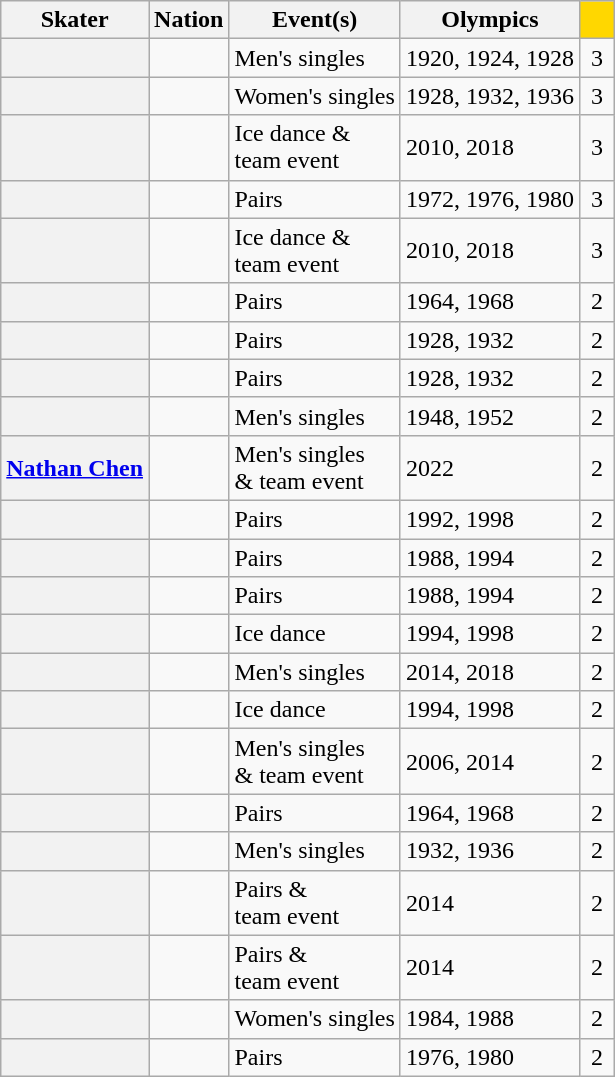<table class="wikitable sortable" style="text-align:left">
<tr>
<th scope="col">Skater</th>
<th scope="col" class="unsortable">Nation</th>
<th scope="col" class="unsortable">Event(s)</th>
<th scope="col" class="unsortable">Olympics</th>
<th scope="col" style="width:1em; background-color:gold"></th>
</tr>
<tr>
<th scope="row" style="text-align:left"></th>
<td></td>
<td>Men's singles</td>
<td>1920, 1924, 1928</td>
<td align="center">3</td>
</tr>
<tr>
<th scope="row" style="text-align:left"></th>
<td></td>
<td>Women's singles</td>
<td>1928, 1932, 1936</td>
<td align="center">3</td>
</tr>
<tr>
<th scope="row" style="text-align:left"></th>
<td></td>
<td>Ice dance &<br>team event</td>
<td>2010, 2018</td>
<td align="center">3</td>
</tr>
<tr>
<th scope="row" style="text-align:left"></th>
<td></td>
<td>Pairs</td>
<td>1972, 1976, 1980</td>
<td align="center">3</td>
</tr>
<tr>
<th scope="row" style="text-align:left"></th>
<td></td>
<td>Ice dance &<br>team event</td>
<td>2010, 2018</td>
<td align="center">3</td>
</tr>
<tr>
<th scope="row" style="text-align:left"></th>
<td></td>
<td>Pairs</td>
<td>1964, 1968</td>
<td align="center">2</td>
</tr>
<tr>
<th scope="row" style="text-align:left"></th>
<td></td>
<td>Pairs</td>
<td>1928, 1932</td>
<td align="center">2</td>
</tr>
<tr>
<th scope="row" style="text-align:left"></th>
<td></td>
<td>Pairs</td>
<td>1928, 1932</td>
<td align="center">2</td>
</tr>
<tr>
<th scope="row" style="text-align:left"></th>
<td></td>
<td>Men's singles</td>
<td>1948, 1952</td>
<td align="center">2</td>
</tr>
<tr>
<th scope="row" style="text-align:left"><a href='#'>Nathan Chen</a></th>
<td></td>
<td>Men's singles<br>& team event</td>
<td>2022</td>
<td align="center">2</td>
</tr>
<tr>
<th scope="row" style="text-align:left"></th>
<td><br></td>
<td>Pairs</td>
<td>1992, 1998</td>
<td align="center">2</td>
</tr>
<tr>
<th scope="row" style="text-align:left"></th>
<td><br></td>
<td>Pairs</td>
<td>1988, 1994</td>
<td align="center">2</td>
</tr>
<tr>
<th scope="row" style="text-align:left"></th>
<td><br></td>
<td>Pairs</td>
<td>1988, 1994</td>
<td align="center">2</td>
</tr>
<tr>
<th scope="row" style="text-align:left"></th>
<td></td>
<td>Ice dance</td>
<td>1994, 1998</td>
<td align="center">2</td>
</tr>
<tr>
<th scope="row" style="text-align:left"></th>
<td></td>
<td>Men's singles</td>
<td>2014, 2018</td>
<td align="center">2</td>
</tr>
<tr>
<th scope="row" style="text-align:left"></th>
<td></td>
<td>Ice dance</td>
<td>1994, 1998</td>
<td align="center">2</td>
</tr>
<tr>
<th scope="row" style="text-align:left"></th>
<td></td>
<td>Men's singles<br>& team event</td>
<td>2006, 2014</td>
<td align="center">2</td>
</tr>
<tr>
<th scope="row" style="text-align:left"></th>
<td></td>
<td>Pairs</td>
<td>1964, 1968</td>
<td align="center">2</td>
</tr>
<tr>
<th scope="row" style="text-align:left"></th>
<td></td>
<td>Men's singles</td>
<td>1932, 1936</td>
<td align="center">2</td>
</tr>
<tr>
<th scope="row" style="text-align:left"></th>
<td></td>
<td>Pairs &<br>team event</td>
<td>2014</td>
<td align="center">2</td>
</tr>
<tr>
<th scope="row" style="text-align:left"></th>
<td></td>
<td>Pairs &<br>team event</td>
<td>2014</td>
<td align="center">2</td>
</tr>
<tr>
<th scope="row" style="text-align:left"></th>
<td></td>
<td>Women's singles</td>
<td>1984, 1988</td>
<td align="center">2</td>
</tr>
<tr>
<th scope="row" style="text-align:left"></th>
<td></td>
<td>Pairs</td>
<td>1976, 1980</td>
<td align="center">2</td>
</tr>
</table>
